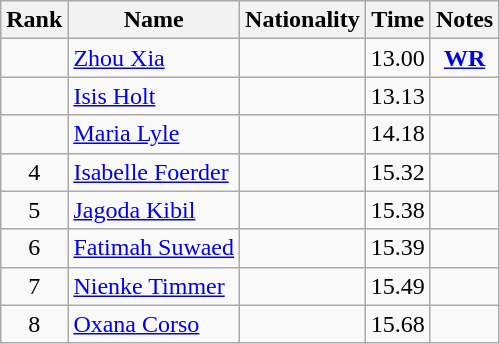<table class="wikitable sortable" style="text-align:center">
<tr>
<th>Rank</th>
<th>Name</th>
<th>Nationality</th>
<th>Time</th>
<th>Notes</th>
</tr>
<tr>
<td></td>
<td align="left"><a href='#'>Zhou Xia</a></td>
<td align="left"></td>
<td>13.00</td>
<td><strong><a href='#'>WR</a></strong></td>
</tr>
<tr>
<td></td>
<td align="left"><a href='#'>Isis Holt</a></td>
<td align="left"></td>
<td>13.13</td>
<td></td>
</tr>
<tr>
<td></td>
<td align="left"><a href='#'>Maria Lyle</a></td>
<td align="left"></td>
<td>14.18</td>
<td></td>
</tr>
<tr>
<td>4</td>
<td align="left"><a href='#'>Isabelle Foerder</a></td>
<td align="left"></td>
<td>15.32</td>
<td></td>
</tr>
<tr>
<td>5</td>
<td align="left"><a href='#'>Jagoda Kibil</a></td>
<td align="left"></td>
<td>15.38</td>
<td></td>
</tr>
<tr>
<td>6</td>
<td align="left"><a href='#'>Fatimah Suwaed</a></td>
<td align="left"></td>
<td>15.39</td>
<td></td>
</tr>
<tr>
<td>7</td>
<td align="left"><a href='#'>Nienke Timmer</a></td>
<td align="left"></td>
<td>15.49</td>
<td></td>
</tr>
<tr>
<td>8</td>
<td align="left"><a href='#'>Oxana Corso</a></td>
<td align="left"></td>
<td>15.68</td>
<td></td>
</tr>
</table>
